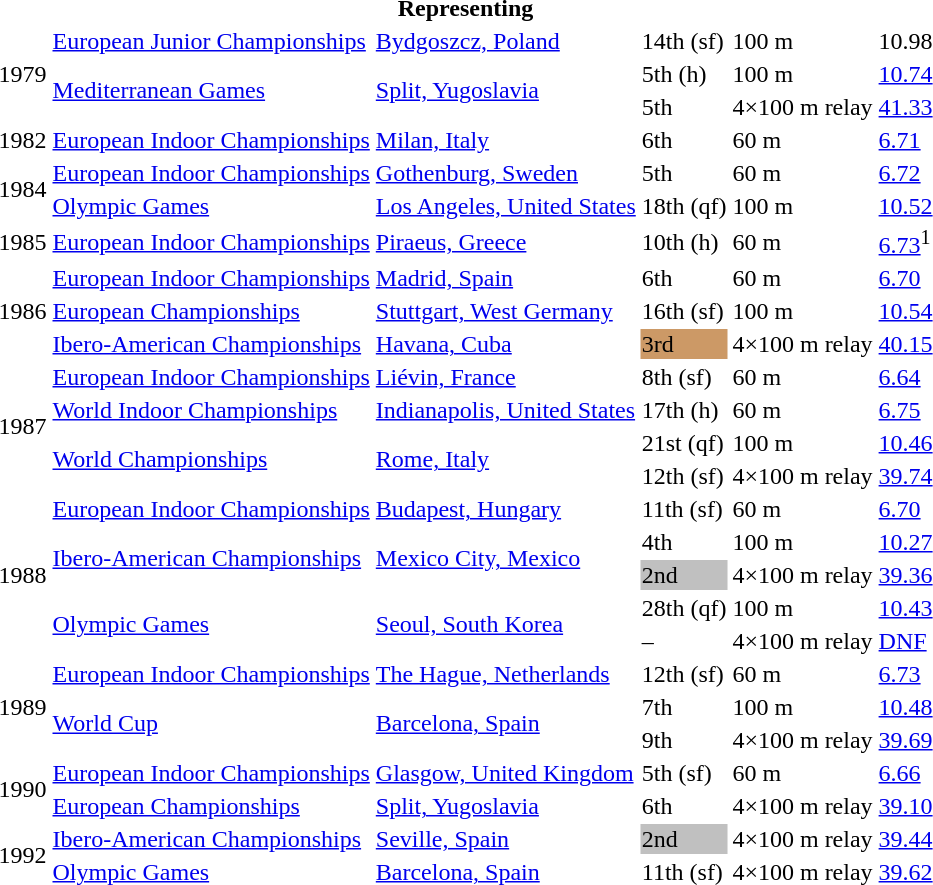<table>
<tr>
<th colspan="6">Representing </th>
</tr>
<tr>
<td rowspan=3>1979</td>
<td><a href='#'>European Junior Championships</a></td>
<td><a href='#'>Bydgoszcz, Poland</a></td>
<td>14th (sf)</td>
<td>100 m</td>
<td>10.98</td>
</tr>
<tr>
<td rowspan=2><a href='#'>Mediterranean Games</a></td>
<td rowspan=2><a href='#'>Split, Yugoslavia</a></td>
<td>5th (h)</td>
<td>100 m</td>
<td><a href='#'>10.74</a></td>
</tr>
<tr>
<td>5th</td>
<td>4×100 m relay</td>
<td><a href='#'>41.33</a></td>
</tr>
<tr>
<td>1982</td>
<td><a href='#'>European Indoor Championships</a></td>
<td><a href='#'>Milan, Italy</a></td>
<td>6th</td>
<td>60 m</td>
<td><a href='#'>6.71</a></td>
</tr>
<tr>
<td rowspan=2>1984</td>
<td><a href='#'>European Indoor Championships</a></td>
<td><a href='#'>Gothenburg, Sweden</a></td>
<td>5th</td>
<td>60 m</td>
<td><a href='#'>6.72</a></td>
</tr>
<tr>
<td><a href='#'>Olympic Games</a></td>
<td><a href='#'>Los Angeles, United States</a></td>
<td>18th (qf)</td>
<td>100 m</td>
<td><a href='#'>10.52</a></td>
</tr>
<tr>
<td>1985</td>
<td><a href='#'>European Indoor Championships</a></td>
<td><a href='#'>Piraeus, Greece</a></td>
<td>10th (h)</td>
<td>60 m</td>
<td><a href='#'>6.73</a><sup>1</sup></td>
</tr>
<tr>
<td rowspan=3>1986</td>
<td><a href='#'>European Indoor Championships</a></td>
<td><a href='#'>Madrid, Spain</a></td>
<td>6th</td>
<td>60 m</td>
<td><a href='#'>6.70</a></td>
</tr>
<tr>
<td><a href='#'>European Championships</a></td>
<td><a href='#'>Stuttgart, West Germany</a></td>
<td>16th (sf)</td>
<td>100 m</td>
<td><a href='#'>10.54</a></td>
</tr>
<tr>
<td><a href='#'>Ibero-American Championships</a></td>
<td><a href='#'>Havana, Cuba</a></td>
<td bgcolor=cc9966>3rd</td>
<td>4×100 m relay</td>
<td><a href='#'>40.15</a></td>
</tr>
<tr>
<td rowspan=4>1987</td>
<td><a href='#'>European Indoor Championships</a></td>
<td><a href='#'>Liévin, France</a></td>
<td>8th (sf)</td>
<td>60 m</td>
<td><a href='#'>6.64</a></td>
</tr>
<tr>
<td><a href='#'>World Indoor Championships</a></td>
<td><a href='#'>Indianapolis, United States</a></td>
<td>17th (h)</td>
<td>60 m</td>
<td><a href='#'>6.75</a></td>
</tr>
<tr>
<td rowspan=2><a href='#'>World Championships</a></td>
<td rowspan=2><a href='#'>Rome, Italy</a></td>
<td>21st (qf)</td>
<td>100 m</td>
<td><a href='#'>10.46</a></td>
</tr>
<tr>
<td>12th (sf)</td>
<td>4×100 m relay</td>
<td><a href='#'>39.74</a></td>
</tr>
<tr>
<td rowspan=5>1988</td>
<td><a href='#'>European Indoor Championships</a></td>
<td><a href='#'>Budapest, Hungary</a></td>
<td>11th (sf)</td>
<td>60 m</td>
<td><a href='#'>6.70</a></td>
</tr>
<tr>
<td rowspan=2><a href='#'>Ibero-American Championships</a></td>
<td rowspan=2><a href='#'>Mexico City, Mexico</a></td>
<td>4th</td>
<td>100 m</td>
<td><a href='#'>10.27</a></td>
</tr>
<tr>
<td bgcolor=silver>2nd</td>
<td>4×100 m relay</td>
<td><a href='#'>39.36</a></td>
</tr>
<tr>
<td rowspan=2><a href='#'>Olympic Games</a></td>
<td rowspan=2><a href='#'>Seoul, South Korea</a></td>
<td>28th (qf)</td>
<td>100 m</td>
<td><a href='#'>10.43</a></td>
</tr>
<tr>
<td>–</td>
<td>4×100 m relay</td>
<td><a href='#'>DNF</a></td>
</tr>
<tr>
<td rowspan=3>1989</td>
<td><a href='#'>European Indoor Championships</a></td>
<td><a href='#'>The Hague, Netherlands</a></td>
<td>12th (sf)</td>
<td>60 m</td>
<td><a href='#'>6.73</a></td>
</tr>
<tr>
<td rowspan=2><a href='#'>World Cup</a></td>
<td rowspan=2><a href='#'>Barcelona, Spain</a></td>
<td>7th</td>
<td>100 m</td>
<td><a href='#'>10.48</a></td>
</tr>
<tr>
<td>9th</td>
<td>4×100 m relay</td>
<td><a href='#'>39.69</a></td>
</tr>
<tr>
<td rowspan=2>1990</td>
<td><a href='#'>European Indoor Championships</a></td>
<td><a href='#'>Glasgow, United Kingdom</a></td>
<td>5th (sf)</td>
<td>60 m</td>
<td><a href='#'>6.66</a></td>
</tr>
<tr>
<td><a href='#'>European Championships</a></td>
<td><a href='#'>Split, Yugoslavia</a></td>
<td>6th</td>
<td>4×100 m relay</td>
<td><a href='#'>39.10</a></td>
</tr>
<tr>
<td rowspan=3>1992</td>
<td><a href='#'>Ibero-American Championships</a></td>
<td><a href='#'>Seville, Spain</a></td>
<td bgcolor=silver>2nd</td>
<td>4×100 m relay</td>
<td><a href='#'>39.44</a></td>
</tr>
<tr>
<td><a href='#'>Olympic Games</a></td>
<td><a href='#'>Barcelona, Spain</a></td>
<td>11th (sf)</td>
<td>4×100 m relay</td>
<td><a href='#'>39.62</a></td>
</tr>
</table>
